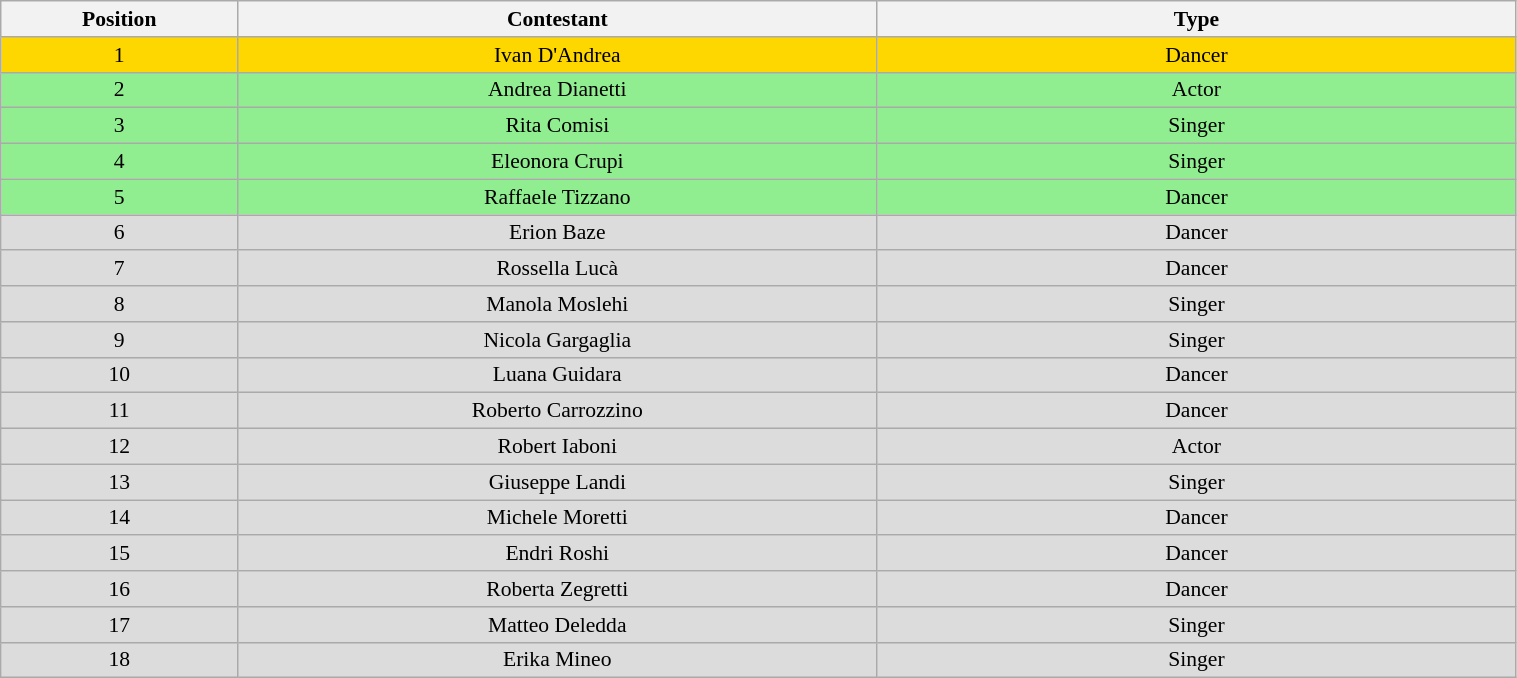<table class="wikitable" style="text-align:center; font-size:90%; border-collapse:collapse;" width=80%>
<tr>
<th width=4%>Position</th>
<th width="12%" align="center">Contestant</th>
<th width=12%>Type</th>
</tr>
<tr>
<td style="color:black; background:gold;">1</td>
<td style="color:black; background:gold;">Ivan D'Andrea</td>
<td style="color:black; background:gold;">Dancer</td>
</tr>
<tr>
<td style="color:black; background:LightGreen;">2</td>
<td style="color:black; background:LightGreen;">Andrea Dianetti</td>
<td style="color:black; background:LightGreen;">Actor</td>
</tr>
<tr>
<td style="color:black; background:LightGreen;">3</td>
<td style="color:black; background:LightGreen;">Rita Comisi</td>
<td style="color:black; background:LightGreen;">Singer</td>
</tr>
<tr>
<td style="color:black; background:LightGreen;">4</td>
<td style="color:black; background:LightGreen;">Eleonora Crupi</td>
<td style="color:black; background:LightGreen;">Singer</td>
</tr>
<tr>
<td style="color:black; background:LightGreen;">5</td>
<td style="color:black; background:LightGreen;">Raffaele Tizzano</td>
<td style="color:black; background:LightGreen;">Dancer</td>
</tr>
<tr>
<td style="background:#DCDCDC;">6</td>
<td style="background:#DCDCDC;">Erion Baze</td>
<td style="background:#DCDCDC;">Dancer</td>
</tr>
<tr>
<td style="background:#DCDCDC;">7</td>
<td style="background:#DCDCDC;">Rossella Lucà</td>
<td style="background:#DCDCDC;">Dancer</td>
</tr>
<tr>
<td style="background:#DCDCDC;">8</td>
<td style="background:#DCDCDC;">Manola Moslehi</td>
<td style="background:#DCDCDC;">Singer</td>
</tr>
<tr>
<td style="background:#DCDCDC;">9</td>
<td style="background:#DCDCDC;">Nicola Gargaglia</td>
<td style="background:#DCDCDC;">Singer</td>
</tr>
<tr>
<td style="background:#DCDCDC;">10</td>
<td style="background:#DCDCDC;">Luana Guidara</td>
<td style="background:#DCDCDC;">Dancer</td>
</tr>
<tr>
<td style="background:#DCDCDC;">11</td>
<td style="background:#DCDCDC;">Roberto Carrozzino</td>
<td style="background:#DCDCDC;">Dancer</td>
</tr>
<tr>
<td style="background:#DCDCDC;">12</td>
<td style="background:#DCDCDC;">Robert Iaboni</td>
<td style="background:#DCDCDC;">Actor</td>
</tr>
<tr>
<td style="background:#DCDCDC;">13</td>
<td style="background:#DCDCDC;">Giuseppe Landi</td>
<td style="background:#DCDCDC;">Singer</td>
</tr>
<tr>
<td style="background:#DCDCDC;">14</td>
<td style="background:#DCDCDC;">Michele Moretti</td>
<td style="background:#DCDCDC;">Dancer</td>
</tr>
<tr>
<td style="background:#DCDCDC;">15</td>
<td style="background:#DCDCDC;">Endri Roshi</td>
<td style="background:#DCDCDC;">Dancer</td>
</tr>
<tr>
<td style="background:#DCDCDC;">16</td>
<td style="background:#DCDCDC;">Roberta Zegretti</td>
<td style="background:#DCDCDC;">Dancer</td>
</tr>
<tr>
<td style="background:#DCDCDC;">17</td>
<td style="background:#DCDCDC;">Matteo Deledda</td>
<td style="background:#DCDCDC;">Singer</td>
</tr>
<tr>
<td style="background:#DCDCDC;">18</td>
<td style="background:#DCDCDC;">Erika Mineo</td>
<td style="background:#DCDCDC;">Singer</td>
</tr>
</table>
